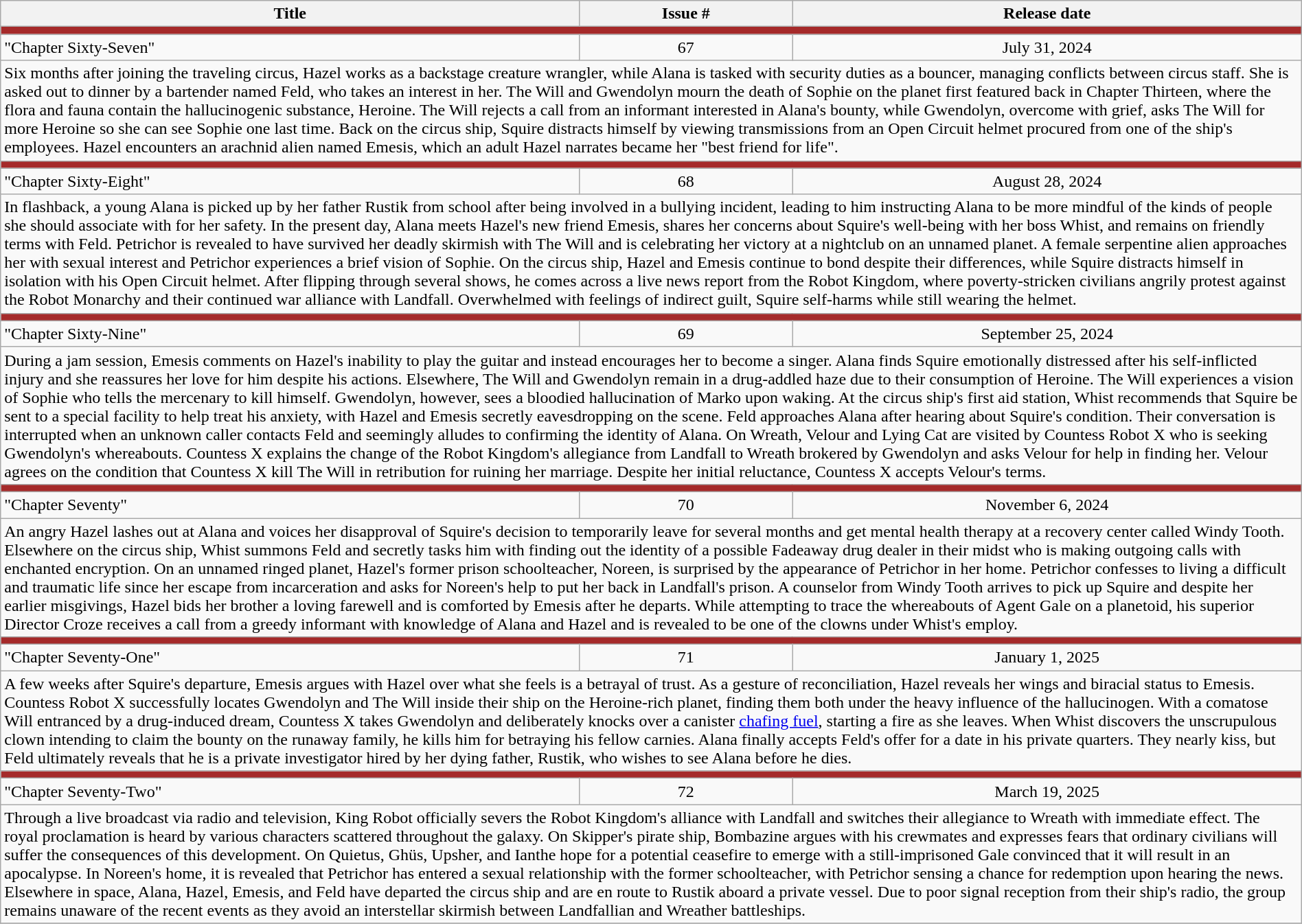<table class="wikitable" style="width:100%;">
<tr>
<th>Title</th>
<th>Issue #</th>
<th>Release date</th>
</tr>
<tr>
<td colspan="3" style="background:brown"></td>
</tr>
<tr>
<td>"Chapter Sixty-Seven"</td>
<td style="text-align:center;">67</td>
<td style="text-align:center;">July 31, 2024</td>
</tr>
<tr>
<td colspan="3">Six months after joining the traveling circus, Hazel works as a backstage creature wrangler, while Alana is tasked with security duties as a bouncer, managing conflicts between circus staff. She is asked out to dinner by a bartender named Feld, who takes an interest in her. The Will and Gwendolyn mourn the death of Sophie on the planet first featured back in Chapter Thirteen, where the flora and fauna contain the hallucinogenic substance, Heroine. The Will rejects a call from an informant interested in Alana's bounty, while Gwendolyn, overcome with grief, asks The Will for more Heroine so she can see Sophie one last time. Back on the circus ship, Squire distracts himself by viewing transmissions from an Open Circuit helmet procured from one of the ship's employees. Hazel encounters an arachnid alien named Emesis, which an adult Hazel narrates became her "best friend for life".</td>
</tr>
<tr>
<td colspan="3" style="background:brown"></td>
</tr>
<tr>
<td>"Chapter Sixty-Eight"</td>
<td style="text-align:center;">68</td>
<td style="text-align:center;">August 28, 2024</td>
</tr>
<tr>
<td colspan="3">In flashback, a young Alana is picked up by her father Rustik from school after being involved in a bullying incident, leading to him instructing Alana to be more mindful of the kinds of people she should associate with for her safety. In the present day, Alana meets Hazel's new friend Emesis, shares her concerns about Squire's well-being with her boss Whist, and remains on friendly terms with Feld. Petrichor is revealed to have survived her deadly skirmish with The Will and is celebrating her victory at a nightclub on an unnamed planet. A female serpentine alien approaches her with sexual interest and Petrichor experiences a brief vision of Sophie. On the circus ship, Hazel and Emesis continue to bond despite their differences, while Squire distracts himself in isolation with his Open Circuit helmet. After flipping through several shows, he comes across a live news report from the Robot Kingdom, where poverty-stricken civilians angrily protest against the Robot Monarchy and their continued war alliance with Landfall. Overwhelmed with feelings of indirect guilt, Squire self-harms while still wearing the helmet.</td>
</tr>
<tr>
<td colspan="3" style="background:brown"></td>
</tr>
<tr>
<td>"Chapter Sixty-Nine"</td>
<td style="text-align:center;">69</td>
<td style="text-align:center;">September 25, 2024</td>
</tr>
<tr>
<td colspan="3">During a jam session, Emesis comments on Hazel's inability to play the guitar and instead encourages her to become a singer. Alana finds Squire emotionally distressed after his self-inflicted injury and she reassures her love for him despite his actions. Elsewhere, The Will and Gwendolyn remain in a drug-addled haze due to their consumption of Heroine. The Will experiences a vision of Sophie who tells the mercenary to kill himself. Gwendolyn, however, sees a bloodied hallucination of Marko upon waking. At the circus ship's first aid station, Whist recommends that Squire be sent to a special facility to help treat his anxiety, with Hazel and Emesis secretly eavesdropping on the scene. Feld approaches Alana after hearing about Squire's condition. Their conversation is interrupted when an unknown caller contacts Feld and seemingly alludes to confirming the identity of Alana. On Wreath, Velour and Lying Cat are visited by Countess Robot X who is seeking Gwendolyn's whereabouts. Countess X explains the change of the Robot Kingdom's allegiance from Landfall to Wreath brokered by Gwendolyn and asks Velour for help in finding her. Velour agrees on the condition that Countess X kill The Will in retribution for ruining her marriage. Despite her initial reluctance, Countess X accepts Velour's terms.</td>
</tr>
<tr>
<td colspan="3" style="background:brown"></td>
</tr>
<tr>
<td>"Chapter Seventy"</td>
<td style="text-align:center;">70</td>
<td style="text-align:center;">November 6, 2024</td>
</tr>
<tr>
<td colspan="3">An angry Hazel lashes out at Alana and voices her disapproval of Squire's decision to temporarily leave for several months and get mental health therapy at a recovery center called Windy Tooth. Elsewhere on the circus ship, Whist summons Feld and secretly tasks him with finding out the identity of a possible Fadeaway drug dealer in their midst who is making outgoing calls with enchanted encryption. On an unnamed ringed planet, Hazel's former prison schoolteacher, Noreen, is surprised by the appearance of Petrichor in her home. Petrichor confesses to living a difficult and traumatic life since her escape from incarceration and asks for Noreen's help to put her back in Landfall's prison. A counselor from Windy Tooth arrives to pick up Squire and despite her earlier misgivings, Hazel bids her brother a loving farewell and is comforted by Emesis after he departs. While attempting to trace the whereabouts of Agent Gale on a planetoid, his superior Director Croze receives a call from a greedy informant with knowledge of Alana and Hazel and is revealed to be one of the clowns under Whist's employ.</td>
</tr>
<tr>
<td colspan="3" style="background:brown"></td>
</tr>
<tr>
<td>"Chapter Seventy-One"</td>
<td style="text-align:center;">71</td>
<td style="text-align:center;">January 1, 2025</td>
</tr>
<tr>
<td colspan="3">A few weeks after Squire's departure, Emesis argues with Hazel over what she feels is a betrayal of trust. As a gesture of reconciliation, Hazel reveals her wings and biracial status to Emesis. Countess Robot X successfully locates Gwendolyn and The Will inside their ship on the Heroine-rich planet, finding them both under the heavy influence of the hallucinogen. With a comatose Will entranced by a drug-induced dream, Countess X takes Gwendolyn and deliberately knocks over a canister <a href='#'>chafing fuel</a>, starting a fire as she leaves. When Whist discovers the unscrupulous clown intending to claim the bounty on the runaway family, he kills him for betraying his fellow carnies. Alana finally accepts Feld's offer for a date in his private quarters. They nearly kiss, but Feld ultimately reveals that he is a private investigator hired by her dying father, Rustik, who wishes to see Alana before he dies.</td>
</tr>
<tr>
<td colspan="3" style="background:brown"></td>
</tr>
<tr>
<td>"Chapter Seventy-Two"</td>
<td style="text-align:center;">72</td>
<td style="text-align:center;">March 19, 2025</td>
</tr>
<tr>
<td colspan="3">Through a live broadcast via radio and television, King Robot officially severs the Robot Kingdom's alliance with Landfall and switches their allegiance to Wreath with immediate effect. The royal proclamation is heard by various characters scattered throughout the galaxy. On Skipper's pirate ship, Bombazine argues with his crewmates and expresses fears that ordinary civilians will suffer the consequences of this development. On Quietus, Ghüs, Upsher, and Ianthe hope for a potential ceasefire to emerge with a still-imprisoned Gale convinced that it will result in an apocalypse. In Noreen's home, it is revealed that Petrichor has entered a sexual relationship with the former schoolteacher, with Petrichor sensing a chance for redemption upon hearing the news. Elsewhere in space, Alana, Hazel, Emesis, and Feld have departed the circus ship and are en route to Rustik aboard a private vessel. Due to poor signal reception from their ship's radio, the group remains unaware of the recent events as they avoid an interstellar skirmish between Landfallian and Wreather battleships.</td>
</tr>
<tr>
</tr>
</table>
